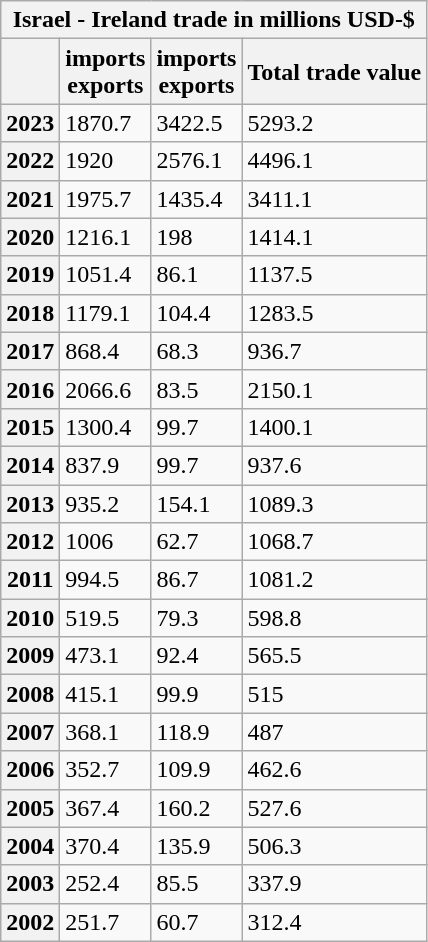<table class="wikitable mw-collapsible mw-collapsed">
<tr>
<th colspan="4">Israel - Ireland trade in millions USD-$</th>
</tr>
<tr>
<th></th>
<th> imports<br> exports</th>
<th> imports<br> exports</th>
<th>Total trade value</th>
</tr>
<tr>
<th>2023</th>
<td>1870.7</td>
<td>3422.5</td>
<td>5293.2</td>
</tr>
<tr>
<th>2022</th>
<td>1920</td>
<td>2576.1</td>
<td>4496.1</td>
</tr>
<tr>
<th>2021</th>
<td>1975.7</td>
<td>1435.4</td>
<td>3411.1</td>
</tr>
<tr>
<th>2020</th>
<td>1216.1</td>
<td>198</td>
<td>1414.1</td>
</tr>
<tr>
<th>2019</th>
<td>1051.4</td>
<td>86.1</td>
<td>1137.5</td>
</tr>
<tr>
<th>2018</th>
<td>1179.1</td>
<td>104.4</td>
<td>1283.5</td>
</tr>
<tr>
<th>2017</th>
<td>868.4</td>
<td>68.3</td>
<td>936.7</td>
</tr>
<tr>
<th>2016</th>
<td>2066.6</td>
<td>83.5</td>
<td>2150.1</td>
</tr>
<tr>
<th>2015</th>
<td>1300.4</td>
<td>99.7</td>
<td>1400.1</td>
</tr>
<tr>
<th>2014</th>
<td>837.9</td>
<td>99.7</td>
<td>937.6</td>
</tr>
<tr>
<th>2013</th>
<td>935.2</td>
<td>154.1</td>
<td>1089.3</td>
</tr>
<tr>
<th>2012</th>
<td>1006</td>
<td>62.7</td>
<td>1068.7</td>
</tr>
<tr>
<th>2011</th>
<td>994.5</td>
<td>86.7</td>
<td>1081.2</td>
</tr>
<tr>
<th>2010</th>
<td>519.5</td>
<td>79.3</td>
<td>598.8</td>
</tr>
<tr>
<th>2009</th>
<td>473.1</td>
<td>92.4</td>
<td>565.5</td>
</tr>
<tr>
<th>2008</th>
<td>415.1</td>
<td>99.9</td>
<td>515</td>
</tr>
<tr>
<th>2007</th>
<td>368.1</td>
<td>118.9</td>
<td>487</td>
</tr>
<tr>
<th>2006</th>
<td>352.7</td>
<td>109.9</td>
<td>462.6</td>
</tr>
<tr>
<th>2005</th>
<td>367.4</td>
<td>160.2</td>
<td>527.6</td>
</tr>
<tr>
<th>2004</th>
<td>370.4</td>
<td>135.9</td>
<td>506.3</td>
</tr>
<tr>
<th>2003</th>
<td>252.4</td>
<td>85.5</td>
<td>337.9</td>
</tr>
<tr>
<th>2002</th>
<td>251.7</td>
<td>60.7</td>
<td>312.4</td>
</tr>
</table>
